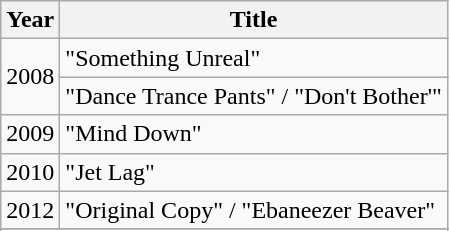<table class="wikitable">
<tr>
<th>Year</th>
<th>Title</th>
</tr>
<tr>
<td rowspan="2">2008</td>
<td>"Something Unreal"</td>
</tr>
<tr>
<td>"Dance Trance Pants" / "Don't Bother'"</td>
</tr>
<tr>
<td>2009</td>
<td>"Mind Down"</td>
</tr>
<tr>
<td>2010</td>
<td>"Jet Lag"</td>
</tr>
<tr>
<td>2012</td>
<td>"Original Copy" / "Ebaneezer Beaver"</td>
</tr>
<tr>
</tr>
<tr>
</tr>
</table>
